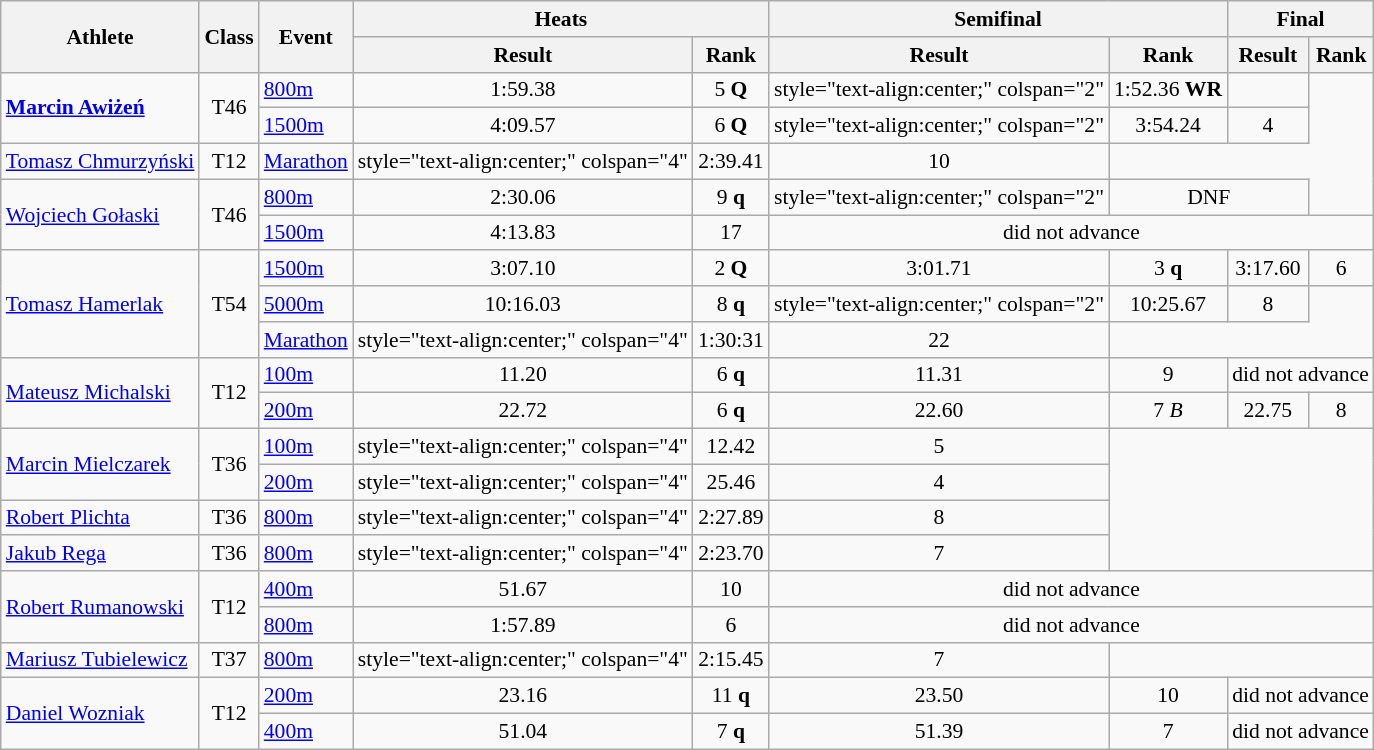<table class=wikitable style="font-size:90%">
<tr>
<th rowspan="2">Athlete</th>
<th rowspan="2">Class</th>
<th rowspan="2">Event</th>
<th colspan="2">Heats</th>
<th colspan="2">Semifinal</th>
<th colspan="2">Final</th>
</tr>
<tr>
<th>Result</th>
<th>Rank</th>
<th>Result</th>
<th>Rank</th>
<th>Result</th>
<th>Rank</th>
</tr>
<tr>
<td rowspan="2"><strong><a href='#'>Marcin Awiżeń</a></strong></td>
<td rowspan="2" style="text-align:center;">T46</td>
<td><a href='#'>800m</a></td>
<td style="text-align:center;">1:59.38</td>
<td style="text-align:center;">5 <strong>Q</strong></td>
<td>style="text-align:center;" colspan="2" </td>
<td style="text-align:center;">1:52.36 <strong>WR</strong></td>
<td style="text-align:center;"></td>
</tr>
<tr>
<td><a href='#'>1500m</a></td>
<td style="text-align:center;">4:09.57</td>
<td style="text-align:center;">6 <strong>Q</strong></td>
<td>style="text-align:center;" colspan="2" </td>
<td style="text-align:center;">3:54.24</td>
<td style="text-align:center;">4</td>
</tr>
<tr>
<td><a href='#'>Tomasz Chmurzyński</a></td>
<td style="text-align:center;">T12</td>
<td><a href='#'>Marathon</a></td>
<td>style="text-align:center;" colspan="4" </td>
<td style="text-align:center;">2:39.41</td>
<td style="text-align:center;">10</td>
</tr>
<tr>
<td rowspan="2"><a href='#'>Wojciech Gołaski</a></td>
<td rowspan="2" style="text-align:center;">T46</td>
<td><a href='#'>800m</a></td>
<td style="text-align:center;">2:30.06</td>
<td style="text-align:center;">9 <strong>q</strong></td>
<td>style="text-align:center;" colspan="2" </td>
<td style="text-align:center;" colspan="2">DNF</td>
</tr>
<tr>
<td><a href='#'>1500m</a></td>
<td style="text-align:center;">4:13.83</td>
<td style="text-align:center;">17</td>
<td style="text-align:center;" colspan="4">did not advance</td>
</tr>
<tr>
<td rowspan="3"><a href='#'>Tomasz Hamerlak</a></td>
<td rowspan="3" style="text-align:center;">T54</td>
<td><a href='#'>1500m</a></td>
<td style="text-align:center;">3:07.10</td>
<td style="text-align:center;">2 <strong>Q</strong></td>
<td style="text-align:center;">3:01.71</td>
<td style="text-align:center;">3 <strong>q</strong></td>
<td style="text-align:center;">3:17.60</td>
<td style="text-align:center;">6</td>
</tr>
<tr>
<td><a href='#'>5000m</a></td>
<td style="text-align:center;">10:16.03</td>
<td style="text-align:center;">8 <strong>q</strong></td>
<td>style="text-align:center;" colspan="2" </td>
<td style="text-align:center;">10:25.67</td>
<td style="text-align:center;">8</td>
</tr>
<tr>
<td><a href='#'>Marathon</a></td>
<td>style="text-align:center;" colspan="4" </td>
<td style="text-align:center;">1:30:31</td>
<td style="text-align:center;">22</td>
</tr>
<tr>
<td rowspan="2"><a href='#'>Mateusz Michalski</a></td>
<td rowspan="2" style="text-align:center;">T12</td>
<td><a href='#'>100m</a></td>
<td style="text-align:center;">11.20</td>
<td style="text-align:center;">6 <strong>q</strong></td>
<td style="text-align:center;">11.31</td>
<td style="text-align:center;">9</td>
<td style="text-align:center;" colspan="2">did not advance</td>
</tr>
<tr>
<td><a href='#'>200m</a></td>
<td style="text-align:center;">22.72</td>
<td style="text-align:center;">6 <strong>q</strong></td>
<td style="text-align:center;">22.60</td>
<td style="text-align:center;">7 <em>B</em></td>
<td style="text-align:center;">22.75</td>
<td style="text-align:center;">8</td>
</tr>
<tr>
<td rowspan="2"><a href='#'>Marcin Mielczarek</a></td>
<td rowspan="2" style="text-align:center;">T36</td>
<td><a href='#'>100m</a></td>
<td>style="text-align:center;" colspan="4" </td>
<td style="text-align:center;">12.42</td>
<td style="text-align:center;">5</td>
</tr>
<tr>
<td><a href='#'>200m</a></td>
<td>style="text-align:center;" colspan="4" </td>
<td style="text-align:center;">25.46</td>
<td style="text-align:center;">4</td>
</tr>
<tr>
<td><a href='#'>Robert Plichta</a></td>
<td style="text-align:center;">T36</td>
<td><a href='#'>800m</a></td>
<td>style="text-align:center;" colspan="4" </td>
<td style="text-align:center;">2:27.89</td>
<td style="text-align:center;">8</td>
</tr>
<tr>
<td><a href='#'>Jakub Rega</a></td>
<td style="text-align:center;">T36</td>
<td><a href='#'>800m</a></td>
<td>style="text-align:center;" colspan="4" </td>
<td style="text-align:center;">2:23.70</td>
<td style="text-align:center;">7</td>
</tr>
<tr>
<td rowspan="2"><a href='#'>Robert Rumanowski</a></td>
<td rowspan="2" style="text-align:center;">T12</td>
<td><a href='#'>400m</a></td>
<td style="text-align:center;">51.67</td>
<td style="text-align:center;">10</td>
<td style="text-align:center;" colspan="4">did not advance</td>
</tr>
<tr>
<td><a href='#'>800m</a></td>
<td style="text-align:center;">1:57.89</td>
<td style="text-align:center;">6</td>
<td style="text-align:center;" colspan="4">did not advance</td>
</tr>
<tr>
<td><a href='#'>Mariusz Tubielewicz</a></td>
<td style="text-align:center;">T37</td>
<td><a href='#'>800m</a></td>
<td>style="text-align:center;" colspan="4" </td>
<td style="text-align:center;">2:15.45</td>
<td style="text-align:center;">7</td>
</tr>
<tr>
<td rowspan="2"><a href='#'>Daniel Wozniak</a></td>
<td rowspan="2" style="text-align:center;">T12</td>
<td><a href='#'>200m</a></td>
<td style="text-align:center;">23.16</td>
<td style="text-align:center;">11 <strong>q</strong></td>
<td style="text-align:center;">23.50</td>
<td style="text-align:center;">10</td>
<td style="text-align:center;" colspan="2">did not advance</td>
</tr>
<tr>
<td><a href='#'>400m</a></td>
<td style="text-align:center;">51.04</td>
<td style="text-align:center;">7 <strong>q</strong></td>
<td style="text-align:center;">51.39</td>
<td style="text-align:center;">7</td>
<td style="text-align:center;" colspan="2">did not advance</td>
</tr>
</table>
